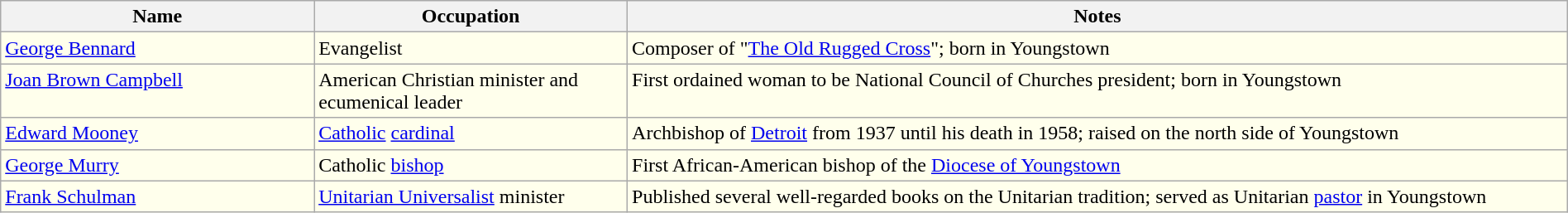<table class="wikitable" style= "width: 100%; sortable;">
<tr align=left>
<th style="width:20%;">Name</th>
<th style="width:20%;">Occupation</th>
<th style="width:60%;">Notes</th>
</tr>
<tr style="vertical-align:top; background:#ffffec;">
<td><a href='#'>George Bennard</a></td>
<td>Evangelist</td>
<td>Composer of "<a href='#'>The Old Rugged Cross</a>"; born in Youngstown</td>
</tr>
<tr style="vertical-align:top; background:#ffffec;">
<td><a href='#'>Joan Brown Campbell</a></td>
<td>American Christian minister and ecumenical leader</td>
<td>First ordained woman to be National Council of Churches president; born in Youngstown</td>
</tr>
<tr style="vertical-align:top; background:#ffffec;">
<td><a href='#'>Edward Mooney</a></td>
<td><a href='#'>Catholic</a> <a href='#'>cardinal</a></td>
<td>Archbishop of <a href='#'>Detroit</a> from 1937 until his death in 1958; raised on the north side of Youngstown</td>
</tr>
<tr style="vertical-align:top; background:#ffffec;">
<td><a href='#'>George Murry</a></td>
<td>Catholic <a href='#'>bishop</a></td>
<td>First African-American bishop of the <a href='#'>Diocese of Youngstown</a></td>
</tr>
<tr style="vertical-align:top; background:#ffffec;">
<td><a href='#'>Frank Schulman</a></td>
<td><a href='#'>Unitarian Universalist</a> minister</td>
<td>Published several well-regarded books on the Unitarian tradition; served as Unitarian <a href='#'>pastor</a> in Youngstown</td>
</tr>
</table>
